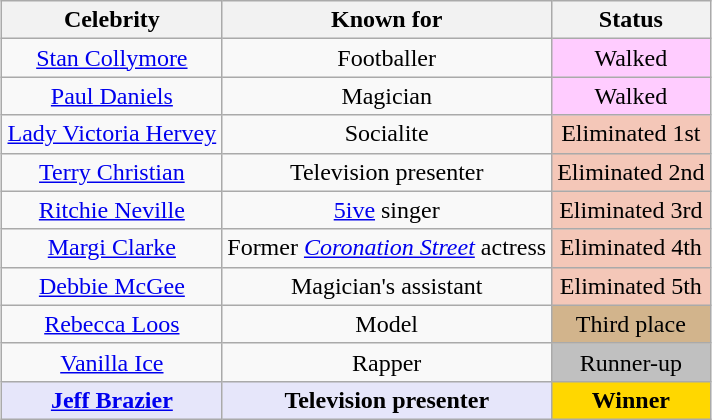<table class="wikitable" style="margin: auto; text-align: center;">
<tr>
<th>Celebrity</th>
<th>Known for</th>
<th>Status</th>
</tr>
<tr>
<td><a href='#'>Stan Collymore</a></td>
<td>Footballer</td>
<td style="background:#fcf;">Walked</td>
</tr>
<tr>
<td><a href='#'>Paul Daniels</a></td>
<td>Magician</td>
<td style="background:#fcf;">Walked</td>
</tr>
<tr>
<td><a href='#'>Lady Victoria Hervey</a></td>
<td>Socialite</td>
<td style="background:#f4c7b8;">Eliminated 1st</td>
</tr>
<tr>
<td><a href='#'>Terry Christian</a></td>
<td>Television presenter</td>
<td style="background:#f4c7b8;">Eliminated 2nd</td>
</tr>
<tr>
<td><a href='#'>Ritchie Neville</a></td>
<td><a href='#'>5ive</a> singer</td>
<td style="background:#f4c7b8;">Eliminated 3rd</td>
</tr>
<tr>
<td><a href='#'>Margi Clarke</a></td>
<td>Former <em><a href='#'>Coronation Street</a></em> actress</td>
<td style="background:#f4c7b8;">Eliminated 4th</td>
</tr>
<tr>
<td><a href='#'>Debbie McGee</a></td>
<td>Magician's assistant</td>
<td style="background:#f4c7b8;">Eliminated 5th</td>
</tr>
<tr>
<td><a href='#'>Rebecca Loos</a></td>
<td>Model</td>
<td style="background:tan;">Third place</td>
</tr>
<tr>
<td><a href='#'>Vanilla Ice</a></td>
<td>Rapper</td>
<td style="background:silver;">Runner-up</td>
</tr>
<tr>
<td style="background:lavender;"><strong><a href='#'>Jeff Brazier</a></strong></td>
<td style="background:lavender;"><strong>Television presenter</strong></td>
<td style=background:gold><strong>Winner</strong></td>
</tr>
</table>
